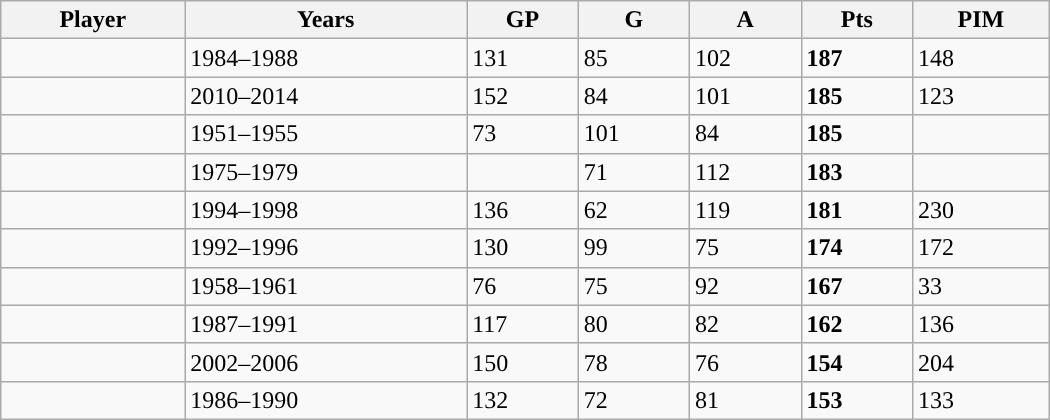<table class="wikitable sortable" width ="700" cellpadding="1" border="1" cellspacing="0">
<tr>
<th>Player</th>
<th>Years</th>
<th>GP</th>
<th>G</th>
<th>A</th>
<th>Pts</th>
<th>PIM</th>
</tr>
<tr>
<td></td>
<td>1984–1988</td>
<td>131</td>
<td>85</td>
<td>102</td>
<td><strong>187</strong></td>
<td>148</td>
</tr>
<tr>
<td></td>
<td>2010–2014</td>
<td>152</td>
<td>84</td>
<td>101</td>
<td><strong>185</strong></td>
<td>123</td>
</tr>
<tr>
<td></td>
<td>1951–1955</td>
<td>73</td>
<td>101</td>
<td>84</td>
<td><strong>185</strong></td>
<td></td>
</tr>
<tr>
<td></td>
<td>1975–1979</td>
<td></td>
<td>71</td>
<td>112</td>
<td><strong>183</strong></td>
<td></td>
</tr>
<tr>
<td></td>
<td>1994–1998</td>
<td>136</td>
<td>62</td>
<td>119</td>
<td><strong>181</strong></td>
<td>230</td>
</tr>
<tr>
<td></td>
<td>1992–1996</td>
<td>130</td>
<td>99</td>
<td>75</td>
<td><strong>174</strong></td>
<td>172</td>
</tr>
<tr>
<td></td>
<td>1958–1961</td>
<td>76</td>
<td>75</td>
<td>92</td>
<td><strong>167</strong></td>
<td>33</td>
</tr>
<tr>
<td></td>
<td>1987–1991</td>
<td>117</td>
<td>80</td>
<td>82</td>
<td><strong>162</strong></td>
<td>136</td>
</tr>
<tr>
<td></td>
<td>2002–2006</td>
<td>150</td>
<td>78</td>
<td>76</td>
<td><strong>154</strong></td>
<td>204</td>
</tr>
<tr>
<td></td>
<td>1986–1990</td>
<td>132</td>
<td>72</td>
<td>81</td>
<td><strong>153</strong></td>
<td>133</td>
</tr>
</table>
